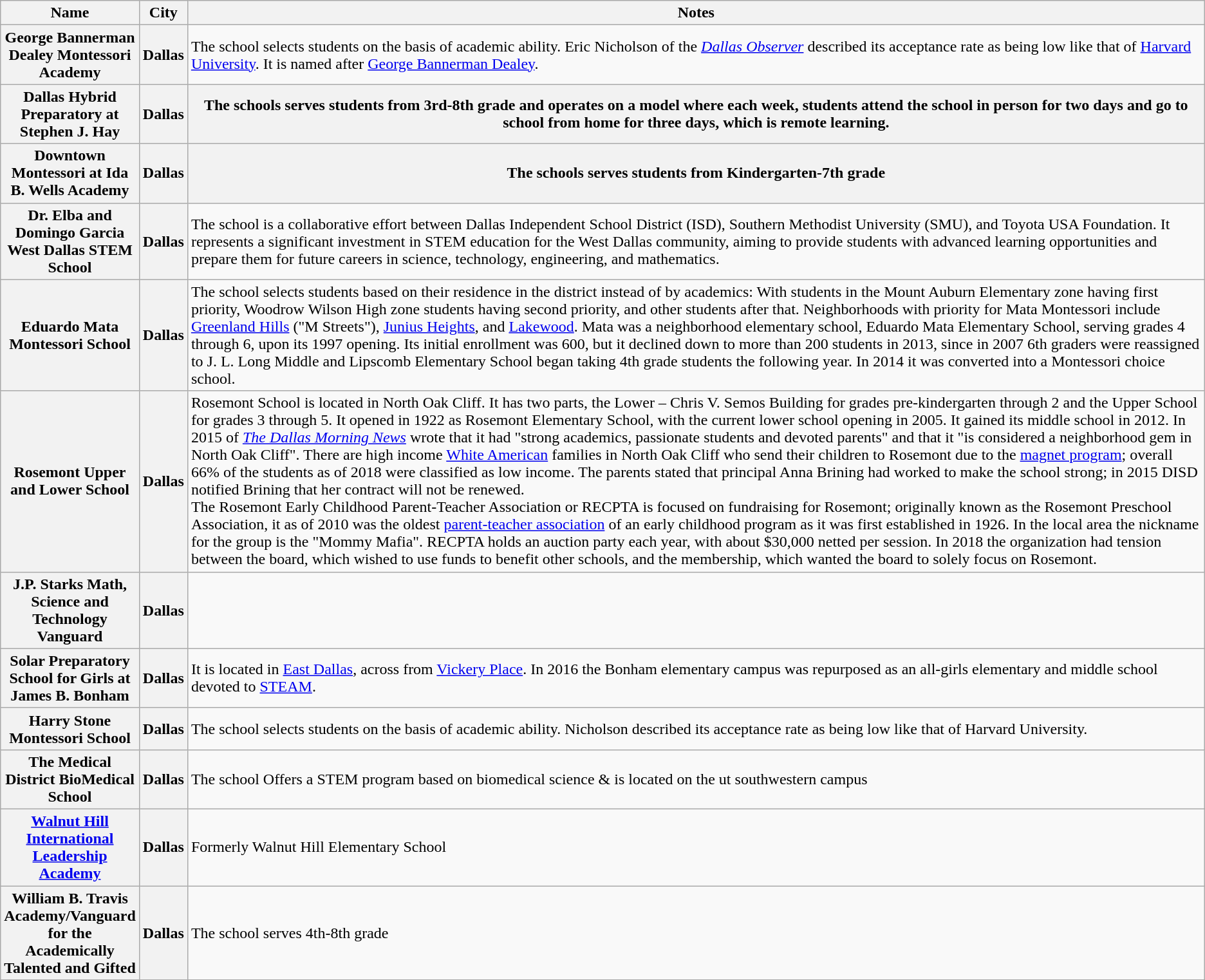<table class="wikitable sortable plainrowheaders">
<tr>
<th scope="col" width="10%">Name</th>
<th scope="col" width="3%">City</th>
<th scope="col" class="unsortable" width="87%">Notes</th>
</tr>
<tr>
<th scope="row">George Bannerman Dealey Montessori Academy</th>
<th scope="row">Dallas</th>
<td>The school selects students on the basis of academic ability. Eric Nicholson of the <em><a href='#'>Dallas Observer</a></em> described its acceptance rate as being low like that of <a href='#'>Harvard University</a>. It is named after <a href='#'>George Bannerman Dealey</a>.</td>
</tr>
<tr>
<th scope=“row”>Dallas Hybrid Preparatory at Stephen J. Hay</th>
<th scope=“row”>Dallas</th>
<th scope=“row”>The schools serves students from 3rd-8th grade and operates on a model where each week, students attend the school in person for two days and go to school from home for three days, which is remote learning.</th>
</tr>
<tr>
<th scope=“row”>Downtown Montessori at Ida B. Wells Academy</th>
<th scope=“row”>Dallas</th>
<th scope=“row”>The schools serves students from Kindergarten-7th grade</th>
</tr>
<tr>
<th scope=“row”>Dr. Elba and Domingo Garcia West Dallas STEM School</th>
<th scope=“row”>Dallas</th>
<td>The school is a collaborative effort between Dallas Independent School District (ISD), Southern Methodist University (SMU), and Toyota USA Foundation. It represents a significant investment in STEM education for the West Dallas community, aiming to provide students with advanced learning opportunities and prepare them for future careers in science, technology, engineering, and mathematics.</td>
</tr>
<tr>
<th scope="row">Eduardo Mata Montessori School</th>
<th scope="row">Dallas</th>
<td>The school selects students based on their residence in the district instead of by academics: With students in the Mount Auburn Elementary zone having first priority, Woodrow Wilson High zone students having second priority, and other students after that. Neighborhoods with priority for Mata Montessori include <a href='#'>Greenland Hills</a> ("M Streets"), <a href='#'>Junius Heights</a>, and <a href='#'>Lakewood</a>. Mata was a neighborhood elementary school, Eduardo Mata Elementary School, serving grades 4 through 6, upon its 1997 opening. Its initial enrollment was 600, but it declined down to more than 200 students in 2013, since in 2007 6th graders were reassigned to J. L. Long Middle and Lipscomb Elementary School began taking 4th grade students the following year. In 2014 it was converted into a Montessori choice school.</td>
</tr>
<tr>
<th scope="row">Rosemont Upper and Lower School</th>
<th scope="row">Dallas</th>
<td>Rosemont School is located in North Oak Cliff. It has two parts, the Lower – Chris V. Semos Building for grades pre-kindergarten through 2 and the Upper School for grades 3 through 5. It opened in 1922 as Rosemont Elementary School, with the current lower school opening in 2005. It gained its middle school in 2012. In 2015 of <em><a href='#'>The Dallas Morning News</a></em> wrote that it had "strong academics, passionate students and devoted parents" and that it "is considered a neighborhood gem in North Oak Cliff". There are high income <a href='#'>White American</a> families in North Oak Cliff who send their children to Rosemont due to the <a href='#'>magnet program</a>; overall 66% of the students as of 2018 were classified as low income.  The parents stated that principal Anna Brining had worked to make the school strong; in 2015 DISD notified Brining that her contract will not be renewed.<br>The Rosemont Early Childhood Parent-Teacher Association or RECPTA is focused on fundraising for Rosemont; originally known as the Rosemont Preschool Association, it as of 2010 was the oldest <a href='#'>parent-teacher association</a> of an early childhood program as it was first established in 1926. In the local area the nickname for the group is the "Mommy Mafia". RECPTA holds an auction party each year, with about $30,000 netted per session. In 2018 the organization had tension between the board, which wished to use funds to benefit other schools, and the membership, which wanted the board to solely focus on Rosemont.</td>
</tr>
<tr>
<th scope="row">J.P. Starks Math, Science and Technology Vanguard</th>
<th scope="row">Dallas</th>
<td></td>
</tr>
<tr>
<th scope="row">Solar Preparatory School for Girls at James B. Bonham</th>
<th scope="row">Dallas</th>
<td>It is located in <a href='#'>East Dallas</a>, across from <a href='#'>Vickery Place</a>. In 2016 the Bonham elementary campus was repurposed as an all-girls elementary and middle school devoted to <a href='#'>STEAM</a>.</td>
</tr>
<tr>
<th scope="row">Harry Stone Montessori School</th>
<th scope="row">Dallas</th>
<td>The school selects students on the basis of academic ability. Nicholson described its acceptance rate as being low like that of Harvard University.</td>
</tr>
<tr>
<th scope="row">The Medical District BioMedical School</th>
<th scope="row">Dallas</th>
<td>The school Offers a STEM program based on biomedical science & is located on the ut southwestern campus</td>
</tr>
<tr>
<th scope="row"><a href='#'>Walnut Hill International Leadership Academy</a></th>
<th scope="row">Dallas</th>
<td>Formerly Walnut Hill Elementary School</td>
</tr>
<tr>
<th scope=“row”>William B. Travis Academy/Vanguard for the Academically Talented and Gifted</th>
<th scope=“row”>Dallas</th>
<td>The school serves 4th-8th grade</td>
</tr>
<tr>
</tr>
</table>
